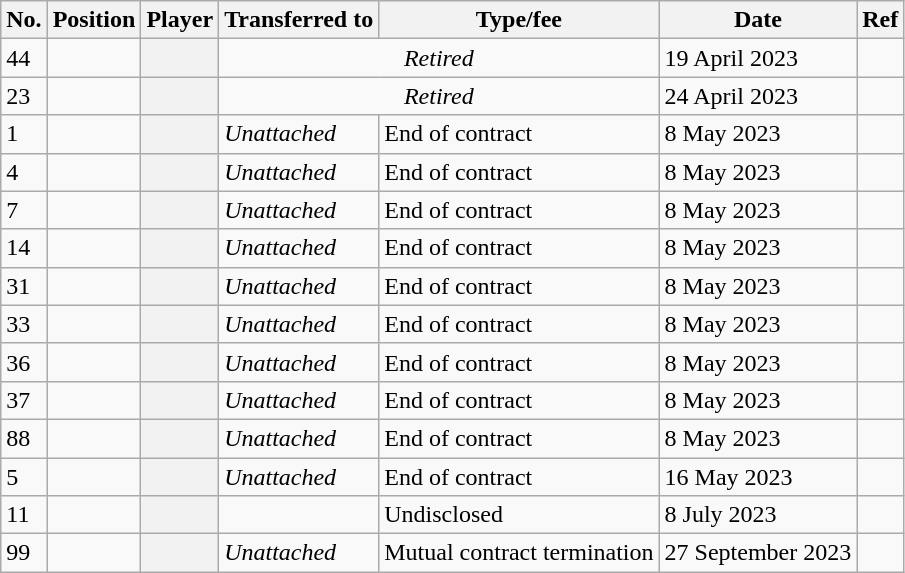<table class="wikitable plainrowheaders sortable" style="text-align:center; text-align:left">
<tr>
<th scope="col">No.</th>
<th scope="col">Position</th>
<th scope="col">Player</th>
<th scope="col">Transferred to</th>
<th scope="col">Type/fee</th>
<th scope="col">Date</th>
<th scope="col" class="unsortable">Ref</th>
</tr>
<tr>
<td>44</td>
<td></td>
<th scope="row"></th>
<td colspan="2" align="center"><em>Retired</em></td>
<td>19 April 2023</td>
<td></td>
</tr>
<tr>
<td>23</td>
<td></td>
<th scope="row"></th>
<td colspan="2" align="center"><em>Retired</em></td>
<td>24 April 2023</td>
<td></td>
</tr>
<tr>
<td>1</td>
<td></td>
<th scope="row"></th>
<td><em>Unattached</em></td>
<td>End of contract</td>
<td>8 May 2023</td>
<td></td>
</tr>
<tr>
<td>4</td>
<td></td>
<th scope="row"></th>
<td><em>Unattached</em></td>
<td>End of contract</td>
<td>8 May 2023</td>
<td></td>
</tr>
<tr>
<td>7</td>
<td></td>
<th scope="row"></th>
<td><em>Unattached</em></td>
<td>End of contract</td>
<td>8 May 2023</td>
<td></td>
</tr>
<tr>
<td>14</td>
<td></td>
<th scope="row"></th>
<td><em>Unattached</em></td>
<td>End of contract</td>
<td>8 May 2023</td>
<td></td>
</tr>
<tr>
<td>31</td>
<td></td>
<th scope="row"></th>
<td><em>Unattached</em></td>
<td>End of contract</td>
<td>8 May 2023</td>
<td></td>
</tr>
<tr>
<td>33</td>
<td></td>
<th scope="row"></th>
<td><em>Unattached</em></td>
<td>End of contract</td>
<td>8 May 2023</td>
<td></td>
</tr>
<tr>
<td>36</td>
<td></td>
<th scope="row"></th>
<td><em>Unattached</em></td>
<td>End of contract</td>
<td>8 May 2023</td>
<td></td>
</tr>
<tr>
<td>37</td>
<td></td>
<th scope="row"></th>
<td><em>Unattached</em></td>
<td>End of contract</td>
<td>8 May 2023</td>
<td></td>
</tr>
<tr>
<td>88</td>
<td></td>
<th scope="row"></th>
<td><em>Unattached</em></td>
<td>End of contract</td>
<td>8 May 2023</td>
<td></td>
</tr>
<tr>
<td>5</td>
<td></td>
<th scope="row"></th>
<td><em>Unattached</em></td>
<td>End of contract</td>
<td>16 May 2023</td>
<td></td>
</tr>
<tr>
<td>11</td>
<td></td>
<th scope="row"></th>
<td></td>
<td>Undisclosed</td>
<td>8 July 2023</td>
<td></td>
</tr>
<tr>
<td>99</td>
<td></td>
<th scope="row"></th>
<td><em>Unattached</em></td>
<td>Mutual contract termination</td>
<td>27 September 2023</td>
<td></td>
</tr>
</table>
